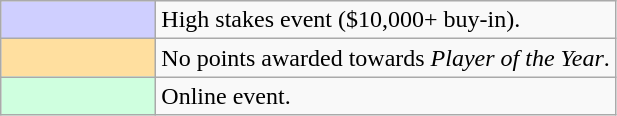<table class="wikitable">
<tr>
<td style="background-color:#CFCFFF; width:6em;"></td>
<td>High stakes event ($10,000+ buy-in).</td>
</tr>
<tr>
<td style="background-color:#FFDF9F; width:6em;"></td>
<td>No points awarded towards <em>Player of the Year</em>.</td>
</tr>
<tr>
<td style="background-color:#CFFFDF; width:6em;"></td>
<td>Online event.</td>
</tr>
</table>
